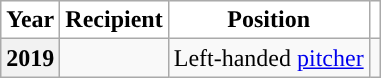<table class="wikitable sortable plainrowheaders" style="text-align:center">
<tr>
<th scope="col" style="background-color:#ffffff; border-top:#">Year</th>
<th scope="col" style="background-color:#ffffff; border-top:#">Recipient</th>
<th scope="col" style="background-color:#ffffff; border-top:#">Position</th>
<th scope="col" class="unsortable" style="background-color:#ffffff; border-top:#"></th>
</tr>
<tr>
<th scope="row" style="text-align:center">2019</th>
<td></td>
<td>Left-handed <a href='#'>pitcher</a></td>
<td></td>
</tr>
</table>
